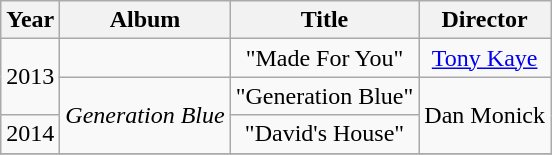<table class="wikitable">
<tr>
<th align="center">Year</th>
<th align="center">Album</th>
<th align="center">Title</th>
<th align="center">Director</th>
</tr>
<tr>
<td align="center" rowspan="2">2013</td>
<td></td>
<td align="center">"Made For You"</td>
<td align="center"><a href='#'>Tony Kaye</a></td>
</tr>
<tr>
<td align="center" rowspan="2"><em>Generation Blue</em></td>
<td align="center">"Generation Blue"</td>
<td align="center" rowspan="2">Dan Monick</td>
</tr>
<tr>
<td align="center" rowspan="1">2014</td>
<td align="center">"David's House"</td>
</tr>
<tr>
</tr>
</table>
